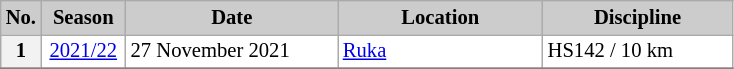<table class="wikitable sortable plainrowheaders" cellpadding="3" cellspacing="0" border="1" style="background:#fff; font-size:86%; border:gray solid 1px; border-collapse:collapse;">
<tr style="background:#ccc; text-align:center;">
<th scope="col" style="background:#ccc; width:15px;">No.</th>
<th scope="col" style="background:#ccc; width:50px;">Season</th>
<th scope="col" style="background:#ccc; width:135px;">Date</th>
<th scope="col" style="background:#ccc; width:130px;">Location</th>
<th scope="col" style="background:#ccc; width:120px;">Discipline</th>
</tr>
<tr>
<th scope=row>1</th>
<td rowspan=1 align=center><a href='#'>2021/22</a></td>
<td>27 November 2021</td>
<td> <a href='#'>Ruka</a></td>
<td>HS142 / 10 km</td>
</tr>
<tr>
</tr>
</table>
